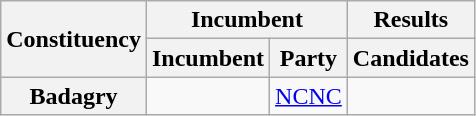<table class="wikitable sortable">
<tr>
<th rowspan="2">Constituency</th>
<th colspan="2">Incumbent</th>
<th>Results</th>
</tr>
<tr valign="bottom">
<th>Incumbent</th>
<th>Party</th>
<th>Candidates</th>
</tr>
<tr>
<th>Badagry</th>
<td></td>
<td><a href='#'>NCNC</a></td>
<td nowrap=""></td>
</tr>
</table>
